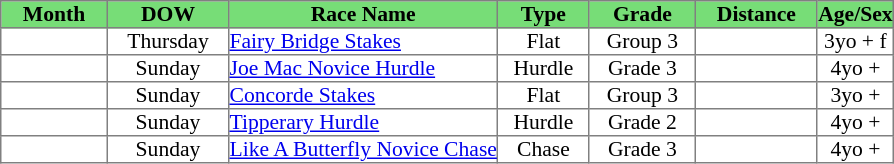<table class = "sortable" | border="1" cellpadding="0" style="border-collapse: collapse; font-size:90%">
<tr bgcolor="#77dd77" align="center">
<th style="width:70px">Month</th>
<th style="width:80px">DOW</th>
<th>Race Name</th>
<th style="width:60px">Type</th>
<th style="width:70px"><strong>Grade</strong></th>
<th style="width:80px">Distance</th>
<th style="width:50px">Age/Sex</th>
</tr>
<tr>
<td style="text-align:center"></td>
<td style="text-align:center">Thursday</td>
<td><a href='#'>Fairy Bridge Stakes</a></td>
<td style="text-align:center">Flat</td>
<td style="text-align:center">Group 3</td>
<td style="text-align:center"></td>
<td style="text-align:center">3yo + f</td>
</tr>
<tr>
<td style="text-align:center"></td>
<td style="text-align:center">Sunday</td>
<td><a href='#'>Joe Mac Novice Hurdle</a></td>
<td style="text-align:center">Hurdle</td>
<td style="text-align:center">Grade 3</td>
<td style="text-align:center"></td>
<td style="text-align:center">4yo +</td>
</tr>
<tr>
<td style="text-align:center"></td>
<td style="text-align:center">Sunday</td>
<td><a href='#'>Concorde Stakes</a></td>
<td style="text-align:center">Flat</td>
<td style="text-align:center">Group 3</td>
<td style="text-align:center"></td>
<td style="text-align:center">3yo +</td>
</tr>
<tr>
<td style="text-align:center"></td>
<td style="text-align:center">Sunday</td>
<td><a href='#'>Tipperary Hurdle</a></td>
<td style="text-align:center">Hurdle</td>
<td style="text-align:center">Grade 2</td>
<td style="text-align:center"></td>
<td style="text-align:center">4yo +</td>
</tr>
<tr>
<td style="text-align:center"></td>
<td style="text-align:center">Sunday</td>
<td><a href='#'>Like A Butterfly Novice Chase</a></td>
<td style="text-align:center">Chase</td>
<td style="text-align:center">Grade 3</td>
<td style="text-align:center"></td>
<td style="text-align:center">4yo +</td>
</tr>
</table>
